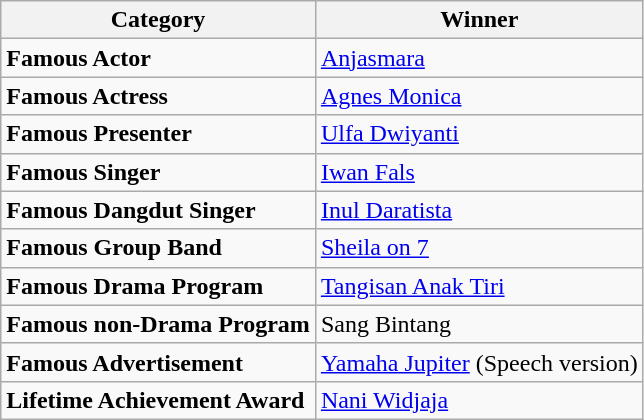<table class="wikitable">
<tr>
<th>Category</th>
<th>Winner</th>
</tr>
<tr>
<td><strong>Famous Actor</strong></td>
<td><a href='#'>Anjasmara</a></td>
</tr>
<tr>
<td><strong>Famous Actress</strong></td>
<td><a href='#'>Agnes Monica</a></td>
</tr>
<tr>
<td><strong>Famous Presenter</strong></td>
<td><a href='#'>Ulfa Dwiyanti</a></td>
</tr>
<tr>
<td><strong>Famous Singer</strong></td>
<td><a href='#'>Iwan Fals</a></td>
</tr>
<tr>
<td><strong>Famous Dangdut Singer</strong></td>
<td><a href='#'>Inul Daratista</a></td>
</tr>
<tr>
<td><strong>Famous Group Band</strong></td>
<td><a href='#'>Sheila on 7</a></td>
</tr>
<tr>
<td><strong>Famous Drama Program</strong></td>
<td><a href='#'>Tangisan Anak Tiri</a></td>
</tr>
<tr>
<td><strong>Famous non-Drama Program</strong></td>
<td>Sang Bintang</td>
</tr>
<tr>
<td><strong>Famous Advertisement</strong></td>
<td><a href='#'>Yamaha Jupiter</a> (Speech version)</td>
</tr>
<tr>
<td><strong>Lifetime Achievement Award</strong></td>
<td><a href='#'>Nani Widjaja</a></td>
</tr>
</table>
